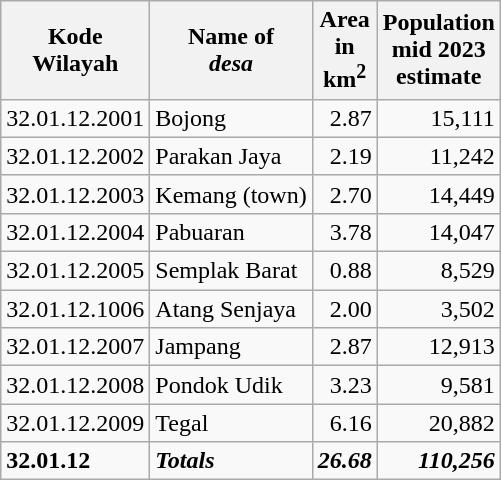<table class="wikitable">
<tr>
<th>Kode <br>Wilayah</th>
<th>Name of <br> <em>desa</em></th>
<th>Area <br>in <br>km<sup>2</sup></th>
<th>Population<br>mid 2023<br>estimate</th>
</tr>
<tr>
<td>32.01.12.2001</td>
<td>Bojong</td>
<td align="right">2.87</td>
<td align="right">15,111</td>
</tr>
<tr>
<td>32.01.12.2002</td>
<td>Parakan Jaya</td>
<td align="right">2.19</td>
<td align="right">11,242</td>
</tr>
<tr>
<td>32.01.12.2003</td>
<td>Kemang (town)</td>
<td align="right">2.70</td>
<td align="right">14,449</td>
</tr>
<tr>
<td>32.01.12.2004</td>
<td>Pabuaran</td>
<td align="right">3.78</td>
<td align="right">14,047</td>
</tr>
<tr>
<td>32.01.12.2005</td>
<td>Semplak Barat</td>
<td align="right">0.88</td>
<td align="right">8,529</td>
</tr>
<tr>
<td>32.01.12.1006</td>
<td>Atang Senjaya</td>
<td align="right">2.00</td>
<td align="right">3,502</td>
</tr>
<tr>
<td>32.01.12.2007</td>
<td>Jampang</td>
<td align="right">2.87</td>
<td align="right">12,913</td>
</tr>
<tr>
<td>32.01.12.2008</td>
<td>Pondok Udik</td>
<td align="right">3.23</td>
<td align="right">9,581</td>
</tr>
<tr>
<td>32.01.12.2009</td>
<td>Tegal</td>
<td align="right">6.16</td>
<td align="right">20,882</td>
</tr>
<tr>
<td><strong>32.01.12</strong></td>
<td><strong><em>Totals</em></strong></td>
<td align="right"><strong><em>26.68</em></strong></td>
<td align="right"><strong><em>110,256</em></strong></td>
</tr>
</table>
